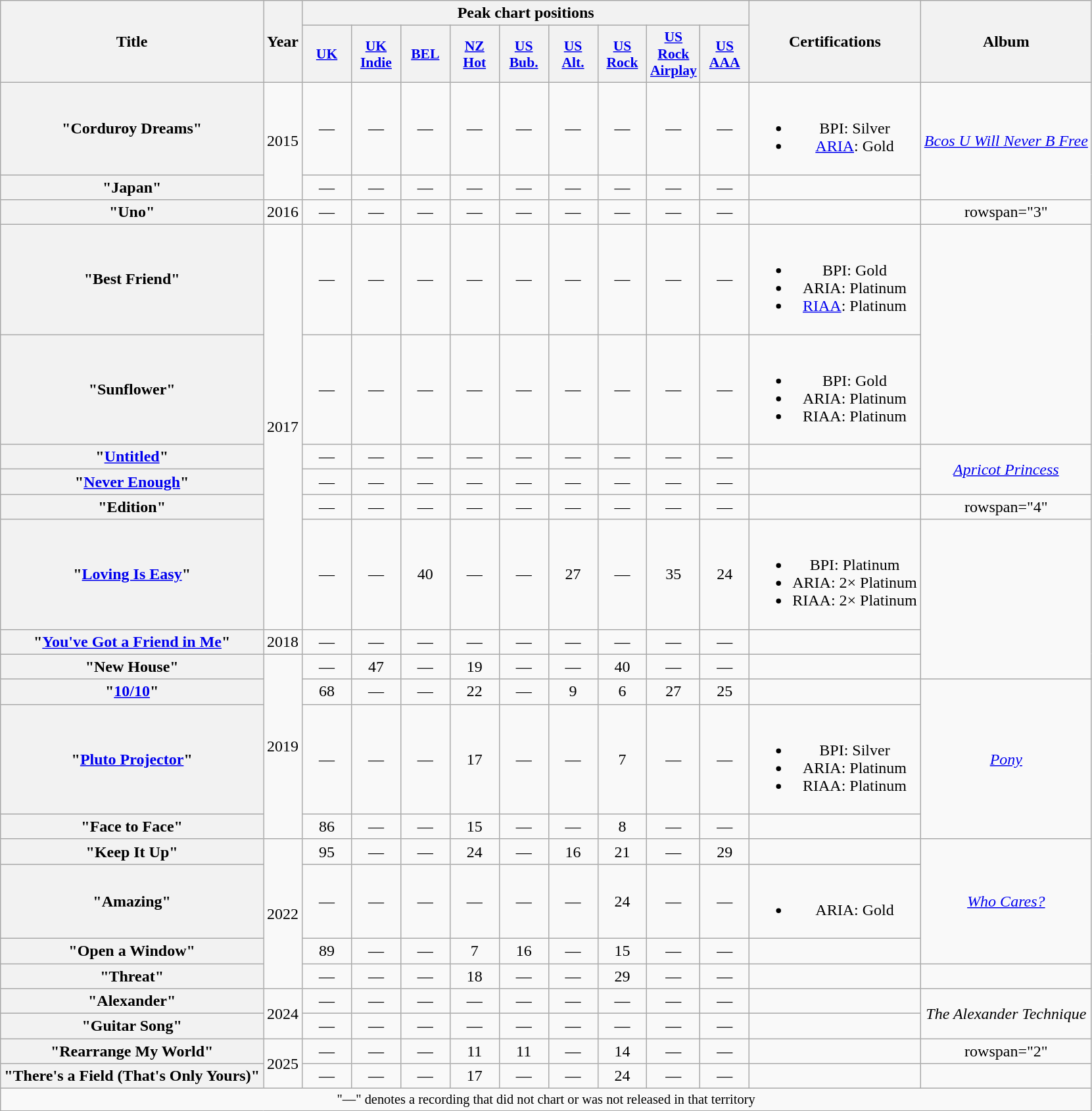<table class="wikitable plainrowheaders" style="text-align:center;">
<tr>
<th scope="col" rowspan="2">Title</th>
<th scope="col" rowspan="2">Year</th>
<th scope="col" colspan="9">Peak chart positions</th>
<th scope="col" rowspan="2">Certifications</th>
<th scope="col" rowspan="2">Album</th>
</tr>
<tr>
<th scope="col" style="width:3em;font-size:90%;"><a href='#'>UK</a><br></th>
<th scope="col" style="width:3em;font-size:90%;"><a href='#'>UK<br>Indie</a><br></th>
<th scope="col" style="width:3em;font-size:90%;"><a href='#'>BEL</a><br></th>
<th scope="col" style="width:3em;font-size:90%;"><a href='#'>NZ<br>Hot</a><br></th>
<th scope="col" style="width:3em;font-size:90%;"><a href='#'>US<br>Bub.</a><br></th>
<th scope="col" style="width:3em;font-size:90%;"><a href='#'>US<br>Alt.</a><br></th>
<th scope="col" style="width:3em;font-size:90%;"><a href='#'>US<br>Rock</a><br></th>
<th scope="col" style="width:3em;font-size:90%;"><a href='#'>US<br>Rock<br>Airplay</a><br></th>
<th scope="col" style="width:3em;font-size:90%;"><a href='#'>US<br>AAA</a><br></th>
</tr>
<tr>
<th scope="row">"Corduroy Dreams"</th>
<td rowspan="2">2015</td>
<td>—</td>
<td>—</td>
<td>—</td>
<td>—</td>
<td>—</td>
<td>—</td>
<td>—</td>
<td>—</td>
<td>—</td>
<td><br><ul><li>BPI: Silver</li><li><a href='#'>ARIA</a>: Gold</li></ul></td>
<td rowspan="2"><em><a href='#'>Bcos U Will Never B Free</a></em></td>
</tr>
<tr>
<th scope="row">"Japan"</th>
<td>—</td>
<td>—</td>
<td>—</td>
<td>—</td>
<td>—</td>
<td>—</td>
<td>—</td>
<td>—</td>
<td>—</td>
<td></td>
</tr>
<tr>
<th scope="row">"Uno"</th>
<td>2016</td>
<td>—</td>
<td>—</td>
<td>—</td>
<td>—</td>
<td>—</td>
<td>—</td>
<td>—</td>
<td>—</td>
<td>—</td>
<td></td>
<td>rowspan="3" </td>
</tr>
<tr>
<th scope="row">"Best Friend"</th>
<td rowspan="6">2017</td>
<td>—</td>
<td>—</td>
<td>—</td>
<td>—</td>
<td>—</td>
<td>—</td>
<td>—</td>
<td>—</td>
<td>—</td>
<td><br><ul><li>BPI: Gold</li><li>ARIA: Platinum</li><li><a href='#'>RIAA</a>: Platinum</li></ul></td>
</tr>
<tr>
<th scope="row">"Sunflower"</th>
<td>—</td>
<td>—</td>
<td>—</td>
<td>—</td>
<td>—</td>
<td>—</td>
<td>—</td>
<td>—</td>
<td>—</td>
<td><br><ul><li>BPI: Gold</li><li>ARIA: Platinum</li><li>RIAA: Platinum</li></ul></td>
</tr>
<tr>
<th scope="row">"<a href='#'>Untitled</a>"</th>
<td>—</td>
<td>—</td>
<td>—</td>
<td>—</td>
<td>—</td>
<td>—</td>
<td>—</td>
<td>—</td>
<td>—</td>
<td></td>
<td rowspan="2"><em><a href='#'>Apricot Princess</a></em></td>
</tr>
<tr>
<th scope="row">"<a href='#'>Never Enough</a>"</th>
<td>—</td>
<td>—</td>
<td>—</td>
<td>—</td>
<td>—</td>
<td>—</td>
<td>—</td>
<td>—</td>
<td>—</td>
<td></td>
</tr>
<tr>
<th scope="row">"Edition"</th>
<td>—</td>
<td>—</td>
<td>—</td>
<td>—</td>
<td>—</td>
<td>—</td>
<td>—</td>
<td>—</td>
<td>—</td>
<td></td>
<td>rowspan="4" </td>
</tr>
<tr>
<th scope="row">"<a href='#'>Loving Is Easy</a>"<br></th>
<td>—</td>
<td>—</td>
<td>40</td>
<td>—</td>
<td>—</td>
<td>27</td>
<td>—</td>
<td>35</td>
<td>24</td>
<td><br><ul><li>BPI: Platinum</li><li>ARIA: 2× Platinum</li><li>RIAA: 2× Platinum</li></ul></td>
</tr>
<tr>
<th scope="row">"<a href='#'>You've Got a Friend in Me</a>"<br></th>
<td>2018</td>
<td>—</td>
<td>—</td>
<td>—</td>
<td>—</td>
<td>—</td>
<td>—</td>
<td>—</td>
<td>—</td>
<td>—</td>
<td></td>
</tr>
<tr>
<th scope="row">"New House"</th>
<td rowspan="4">2019</td>
<td>—</td>
<td>47</td>
<td>—</td>
<td>19</td>
<td>—</td>
<td>—</td>
<td>40</td>
<td>—</td>
<td>—</td>
<td></td>
</tr>
<tr>
<th scope="row">"<a href='#'>10/10</a>"</th>
<td>68</td>
<td>—</td>
<td>—</td>
<td>22</td>
<td>—</td>
<td>9</td>
<td>6</td>
<td>27</td>
<td>25</td>
<td></td>
<td rowspan="3"><em><a href='#'>Pony</a></em></td>
</tr>
<tr>
<th scope="row">"<a href='#'>Pluto Projector</a>"</th>
<td>—</td>
<td>—</td>
<td>—</td>
<td>17</td>
<td>—</td>
<td>—</td>
<td>7</td>
<td>—</td>
<td>—</td>
<td><br><ul><li>BPI: Silver</li><li>ARIA: Platinum</li><li>RIAA: Platinum</li></ul></td>
</tr>
<tr>
<th scope="row">"Face to Face"</th>
<td>86</td>
<td>—</td>
<td>—</td>
<td>15</td>
<td>—</td>
<td>—</td>
<td>8</td>
<td>—</td>
<td>—</td>
<td></td>
</tr>
<tr>
<th scope="row">"Keep It Up"</th>
<td rowspan="4">2022</td>
<td>95</td>
<td>—</td>
<td>—</td>
<td>24</td>
<td>—</td>
<td>16</td>
<td>21</td>
<td>—</td>
<td>29</td>
<td></td>
<td rowspan="3"><em><a href='#'>Who Cares?</a></em></td>
</tr>
<tr>
<th scope="row">"Amazing"</th>
<td>—</td>
<td>—</td>
<td>—</td>
<td>—</td>
<td>—</td>
<td>—</td>
<td>24</td>
<td>—</td>
<td>—</td>
<td><br><ul><li>ARIA: Gold</li></ul></td>
</tr>
<tr>
<th scope="row">"Open a Window" <br> </th>
<td>89</td>
<td>—</td>
<td>—</td>
<td>7</td>
<td>16</td>
<td>—</td>
<td>15</td>
<td>—</td>
<td>—</td>
<td></td>
</tr>
<tr>
<th scope="row">"Threat"</th>
<td>—</td>
<td>—</td>
<td>—</td>
<td>18</td>
<td>—</td>
<td>—</td>
<td>29</td>
<td>—</td>
<td>—</td>
<td></td>
<td></td>
</tr>
<tr>
<th scope="row">"Alexander"</th>
<td rowspan="2">2024</td>
<td>—</td>
<td>—</td>
<td>—</td>
<td>—</td>
<td>—</td>
<td>—</td>
<td>—</td>
<td>—</td>
<td>—</td>
<td></td>
<td rowspan="2"><em>The Alexander Technique</em></td>
</tr>
<tr>
<th scope="row">"Guitar Song"</th>
<td>—</td>
<td>—</td>
<td>—</td>
<td>—</td>
<td>—</td>
<td>—</td>
<td>—</td>
<td>—</td>
<td>—</td>
<td></td>
</tr>
<tr>
<th scope="row">"Rearrange My World"<br></th>
<td rowspan="2">2025</td>
<td>—</td>
<td>—</td>
<td>—</td>
<td>11</td>
<td>11</td>
<td>—</td>
<td>14</td>
<td>—</td>
<td>—</td>
<td></td>
<td>rowspan="2" </td>
</tr>
<tr>
<th scope="row">"There's a Field (That's Only Yours)"<br></th>
<td>—</td>
<td>—</td>
<td>—</td>
<td>17</td>
<td>—</td>
<td>—</td>
<td>24</td>
<td>—</td>
<td>—</td>
<td></td>
</tr>
<tr>
<td colspan="13" style="font-size:85%">"—" denotes a recording that did not chart or was not released in that territory</td>
</tr>
</table>
